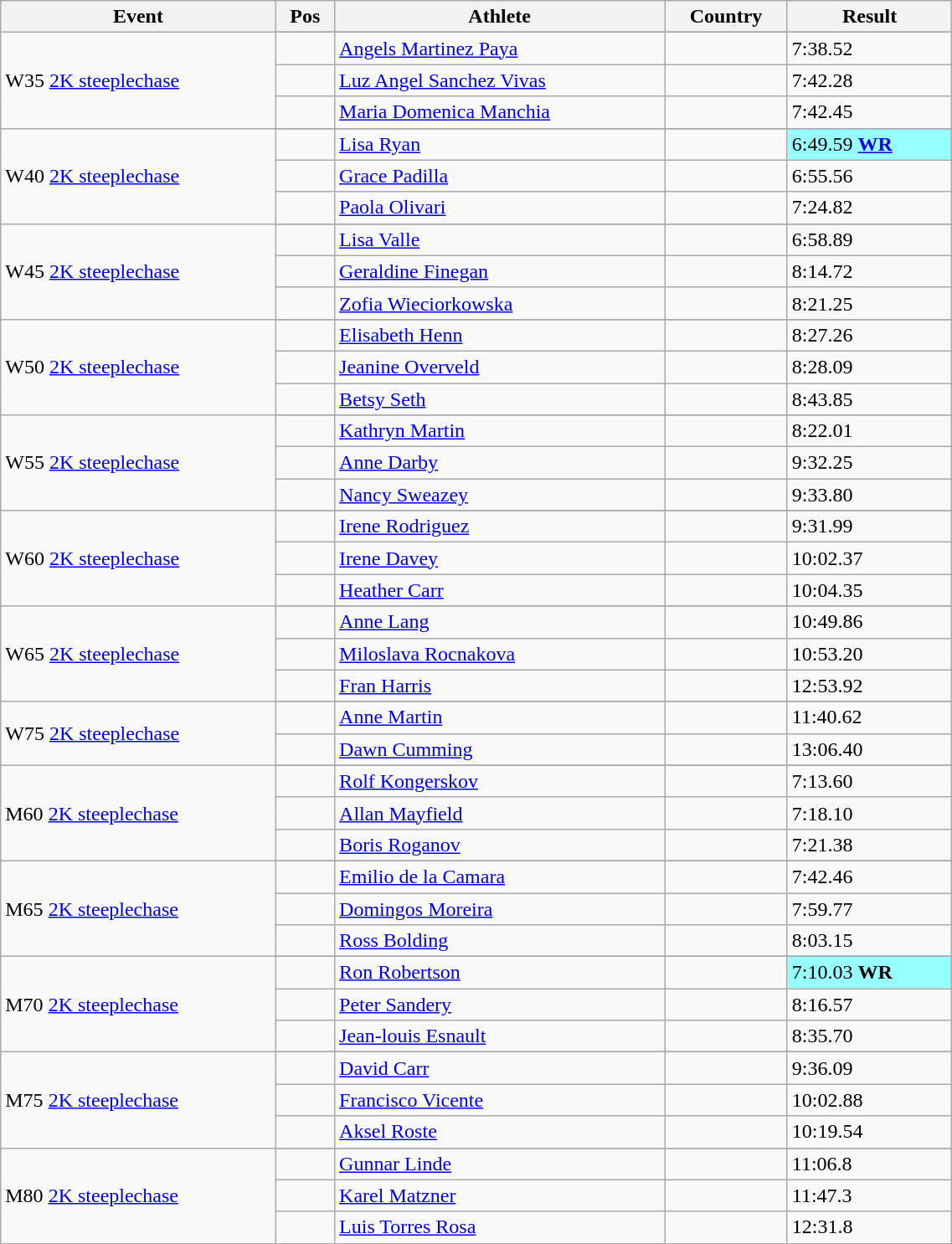<table class="wikitable" style="width:60%;">
<tr>
<th>Event</th>
<th>Pos</th>
<th>Athlete</th>
<th>Country</th>
<th>Result</th>
</tr>
<tr>
<td rowspan="4">W35 <a href='#'>2K steeplechase</a></td>
</tr>
<tr>
<td align=center></td>
<td align=left><a href='#'>Angels Martinez Paya</a></td>
<td align=left></td>
<td>7:38.52</td>
</tr>
<tr>
<td align=center></td>
<td align=left><a href='#'>Luz Angel Sanchez Vivas</a></td>
<td align=left></td>
<td>7:42.28</td>
</tr>
<tr>
<td align=center></td>
<td align=left><a href='#'>Maria Domenica Manchia</a></td>
<td align=left></td>
<td>7:42.45</td>
</tr>
<tr>
<td rowspan="4">W40 <a href='#'>2K steeplechase</a></td>
</tr>
<tr>
<td align=center></td>
<td align=left><a href='#'>Lisa Ryan</a></td>
<td align=left></td>
<td bgcolor=#97ffff>6:49.59 <strong><a href='#'>WR</a></strong></td>
</tr>
<tr>
<td align=center></td>
<td align=left><a href='#'>Grace Padilla</a></td>
<td align=left></td>
<td>6:55.56</td>
</tr>
<tr>
<td align=center></td>
<td align=left><a href='#'>Paola Olivari</a></td>
<td align=left></td>
<td>7:24.82</td>
</tr>
<tr>
<td rowspan="4">W45 <a href='#'>2K steeplechase</a></td>
</tr>
<tr>
<td align=center></td>
<td align=left><a href='#'>Lisa Valle</a></td>
<td align=left></td>
<td>6:58.89</td>
</tr>
<tr>
<td align=center></td>
<td align=left><a href='#'>Geraldine Finegan</a></td>
<td align=left></td>
<td>8:14.72</td>
</tr>
<tr>
<td align=center></td>
<td align=left><a href='#'>Zofia Wieciorkowska</a></td>
<td align=left></td>
<td>8:21.25</td>
</tr>
<tr>
<td rowspan="4">W50 <a href='#'>2K steeplechase</a></td>
</tr>
<tr>
<td align=center></td>
<td align=left><a href='#'>Elisabeth Henn</a></td>
<td align=left></td>
<td>8:27.26</td>
</tr>
<tr>
<td align=center></td>
<td align=left><a href='#'>Jeanine Overveld</a></td>
<td align=left></td>
<td>8:28.09</td>
</tr>
<tr>
<td align=center></td>
<td align=left><a href='#'>Betsy Seth</a></td>
<td align=left></td>
<td>8:43.85</td>
</tr>
<tr>
<td rowspan="4">W55 <a href='#'>2K steeplechase</a></td>
</tr>
<tr>
<td align=center></td>
<td align=left><a href='#'>Kathryn Martin</a></td>
<td align=left></td>
<td>8:22.01</td>
</tr>
<tr>
<td align=center></td>
<td align=left><a href='#'>Anne Darby</a></td>
<td align=left></td>
<td>9:32.25</td>
</tr>
<tr>
<td align=center></td>
<td align=left><a href='#'>Nancy Sweazey</a></td>
<td align=left></td>
<td>9:33.80</td>
</tr>
<tr>
<td rowspan="4">W60 <a href='#'>2K steeplechase</a></td>
</tr>
<tr>
<td align=center></td>
<td align=left><a href='#'>Irene Rodriguez</a></td>
<td align=left></td>
<td>9:31.99</td>
</tr>
<tr>
<td align=center></td>
<td align=left><a href='#'>Irene Davey</a></td>
<td align=left></td>
<td>10:02.37</td>
</tr>
<tr>
<td align=center></td>
<td align=left><a href='#'>Heather Carr</a></td>
<td align=left></td>
<td>10:04.35</td>
</tr>
<tr>
<td rowspan="4">W65 <a href='#'>2K steeplechase</a></td>
</tr>
<tr>
<td align=center></td>
<td align=left><a href='#'>Anne Lang</a></td>
<td align=left></td>
<td>10:49.86</td>
</tr>
<tr>
<td align=center></td>
<td align=left><a href='#'>Miloslava Rocnakova</a></td>
<td align=left></td>
<td>10:53.20</td>
</tr>
<tr>
<td align=center></td>
<td align=left><a href='#'>Fran Harris</a></td>
<td align=left></td>
<td>12:53.92</td>
</tr>
<tr>
<td rowspan="3">W75 <a href='#'>2K steeplechase</a></td>
</tr>
<tr>
<td align=center></td>
<td align=left><a href='#'>Anne Martin</a></td>
<td align=left></td>
<td>11:40.62</td>
</tr>
<tr>
<td align=center></td>
<td align=left><a href='#'>Dawn Cumming</a></td>
<td align=left></td>
<td>13:06.40</td>
</tr>
<tr>
<td rowspan="4">M60 <a href='#'>2K steeplechase</a></td>
</tr>
<tr>
<td align=center></td>
<td align=left><a href='#'>Rolf Kongerskov</a></td>
<td align=left></td>
<td>7:13.60</td>
</tr>
<tr>
<td align=center></td>
<td align=left><a href='#'>Allan Mayfield</a></td>
<td align=left></td>
<td>7:18.10</td>
</tr>
<tr>
<td align=center></td>
<td align=left><a href='#'>Boris Roganov</a></td>
<td align=left></td>
<td>7:21.38</td>
</tr>
<tr>
<td rowspan="4">M65 <a href='#'>2K steeplechase</a></td>
</tr>
<tr>
<td align=center></td>
<td align=left><a href='#'>Emilio de la Camara</a></td>
<td align=left></td>
<td>7:42.46</td>
</tr>
<tr>
<td align=center></td>
<td align=left><a href='#'>Domingos Moreira</a></td>
<td align=left></td>
<td>7:59.77</td>
</tr>
<tr>
<td align=center></td>
<td align=left><a href='#'>Ross Bolding</a></td>
<td align=left></td>
<td>8:03.15</td>
</tr>
<tr>
<td rowspan="4">M70 <a href='#'>2K steeplechase</a></td>
</tr>
<tr>
<td align=center></td>
<td align=left><a href='#'>Ron Robertson</a></td>
<td align=left></td>
<td bgcolor=#97ffff>7:10.03 <strong>WR</strong></td>
</tr>
<tr>
<td align=center></td>
<td align=left><a href='#'>Peter Sandery</a></td>
<td align=left></td>
<td>8:16.57</td>
</tr>
<tr>
<td align=center></td>
<td align=left><a href='#'>Jean-louis Esnault</a></td>
<td align=left></td>
<td>8:35.70</td>
</tr>
<tr>
<td rowspan="4">M75 <a href='#'>2K steeplechase</a></td>
</tr>
<tr>
<td align=center></td>
<td align=left><a href='#'>David Carr</a></td>
<td align=left></td>
<td>9:36.09</td>
</tr>
<tr>
<td align=center></td>
<td align=left><a href='#'>Francisco Vicente</a></td>
<td align=left></td>
<td>10:02.88</td>
</tr>
<tr>
<td align=center></td>
<td align=left><a href='#'>Aksel Roste</a></td>
<td align=left></td>
<td>10:19.54</td>
</tr>
<tr>
<td rowspan="4">M80 <a href='#'>2K steeplechase</a></td>
</tr>
<tr>
<td align=center></td>
<td align=left><a href='#'>Gunnar Linde</a></td>
<td align=left></td>
<td>11:06.8</td>
</tr>
<tr>
<td align=center></td>
<td align=left><a href='#'>Karel Matzner</a></td>
<td align=left></td>
<td>11:47.3</td>
</tr>
<tr>
<td align=center></td>
<td align=left><a href='#'>Luis Torres Rosa</a></td>
<td align=left></td>
<td>12:31.8</td>
</tr>
</table>
